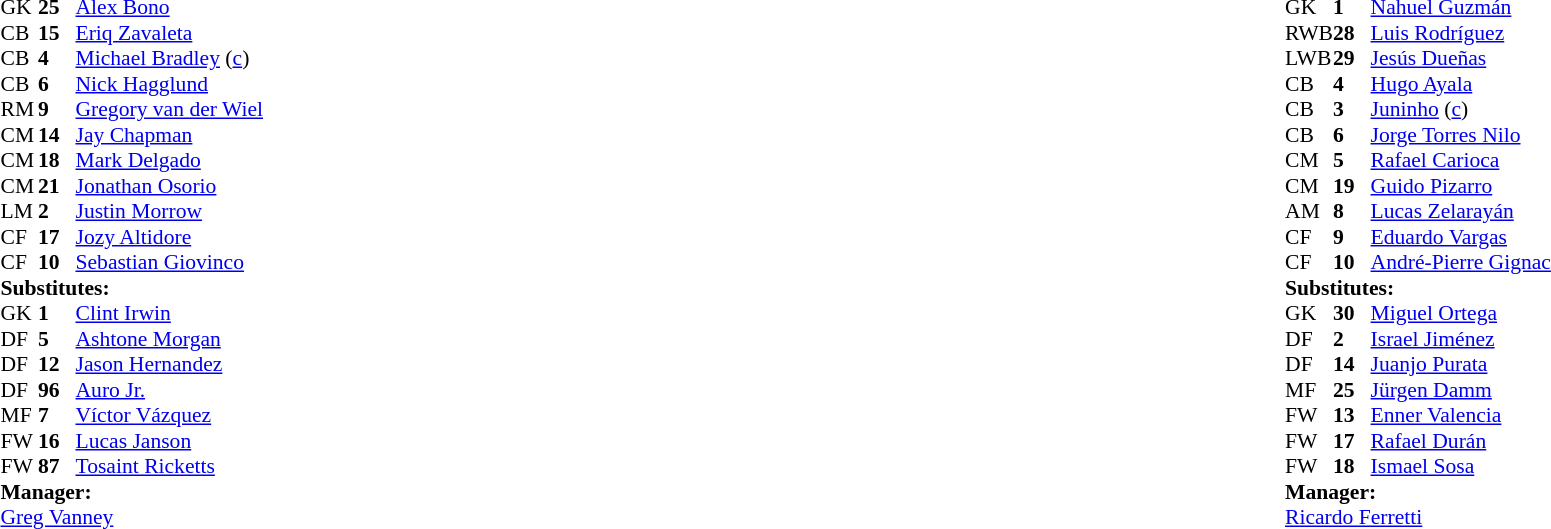<table width="100%">
<tr>
<td valign="top" width="40%"><br><table style="font-size:90%" cellspacing="0" cellpadding="0">
<tr>
<th width=25></th>
<th width=25></th>
</tr>
<tr>
<td>GK</td>
<td><strong>25</strong></td>
<td> <a href='#'>Alex Bono</a></td>
</tr>
<tr>
<td>CB</td>
<td><strong>15</strong></td>
<td> <a href='#'>Eriq Zavaleta</a></td>
</tr>
<tr>
<td>CB</td>
<td><strong>4</strong></td>
<td> <a href='#'>Michael Bradley</a> (<a href='#'>c</a>)</td>
</tr>
<tr>
<td>CB</td>
<td><strong>6</strong></td>
<td> <a href='#'>Nick Hagglund</a></td>
</tr>
<tr>
<td>RM</td>
<td><strong>9</strong></td>
<td> <a href='#'>Gregory van der Wiel</a></td>
<td></td>
<td></td>
</tr>
<tr>
<td>CM</td>
<td><strong>14</strong></td>
<td> <a href='#'>Jay Chapman</a></td>
</tr>
<tr>
<td>CM</td>
<td><strong>18</strong></td>
<td> <a href='#'>Mark Delgado</a></td>
</tr>
<tr>
<td>CM</td>
<td><strong>21</strong></td>
<td> <a href='#'>Jonathan Osorio</a></td>
</tr>
<tr>
<td>LM</td>
<td><strong>2</strong></td>
<td> <a href='#'>Justin Morrow</a></td>
</tr>
<tr>
<td>CF</td>
<td><strong>17</strong></td>
<td> <a href='#'>Jozy Altidore</a></td>
<td></td>
<td></td>
</tr>
<tr>
<td>CF</td>
<td><strong>10</strong></td>
<td> <a href='#'>Sebastian Giovinco</a></td>
<td></td>
<td></td>
</tr>
<tr>
<td colspan=3><strong>Substitutes:</strong></td>
</tr>
<tr>
<td>GK</td>
<td><strong>1</strong></td>
<td> <a href='#'>Clint Irwin</a></td>
</tr>
<tr>
<td>DF</td>
<td><strong>5</strong></td>
<td> <a href='#'>Ashtone Morgan</a></td>
</tr>
<tr>
<td>DF</td>
<td><strong>12</strong></td>
<td> <a href='#'>Jason Hernandez</a></td>
</tr>
<tr>
<td>DF</td>
<td><strong>96</strong></td>
<td> <a href='#'>Auro Jr.</a></td>
<td></td>
<td></td>
</tr>
<tr>
<td>MF</td>
<td><strong>7</strong></td>
<td> <a href='#'>Víctor Vázquez</a></td>
</tr>
<tr>
<td>FW</td>
<td><strong>16</strong></td>
<td> <a href='#'>Lucas Janson</a></td>
<td></td>
<td></td>
</tr>
<tr>
<td>FW</td>
<td><strong>87</strong></td>
<td> <a href='#'>Tosaint Ricketts</a></td>
<td></td>
<td></td>
</tr>
<tr>
<td colspan=3><strong>Manager:</strong></td>
</tr>
<tr>
<td colspan=3> <a href='#'>Greg Vanney</a></td>
</tr>
</table>
</td>
<td valign="top"></td>
<td valign="top" width="50%"><br><table style="font-size:90%; margin:auto" cellspacing="0" cellpadding="0">
<tr>
<th width=25></th>
<th width=25></th>
</tr>
<tr>
<td>GK</td>
<td><strong>1</strong></td>
<td> <a href='#'>Nahuel Guzmán</a></td>
</tr>
<tr>
<td>RWB</td>
<td><strong>28</strong></td>
<td> <a href='#'>Luis Rodríguez</a></td>
</tr>
<tr>
<td>LWB</td>
<td><strong>29</strong></td>
<td> <a href='#'>Jesús Dueñas</a></td>
</tr>
<tr>
<td>CB</td>
<td><strong>4</strong></td>
<td> <a href='#'>Hugo Ayala</a></td>
</tr>
<tr>
<td>CB</td>
<td><strong>3</strong></td>
<td> <a href='#'>Juninho</a> (<a href='#'>c</a>)</td>
</tr>
<tr>
<td>CB</td>
<td><strong>6</strong></td>
<td> <a href='#'>Jorge Torres Nilo</a></td>
</tr>
<tr>
<td>CM</td>
<td><strong>5</strong></td>
<td> <a href='#'>Rafael Carioca</a></td>
</tr>
<tr>
<td>CM</td>
<td><strong>19</strong></td>
<td> <a href='#'>Guido Pizarro</a></td>
<td></td>
<td></td>
</tr>
<tr>
<td>AM</td>
<td><strong>8</strong></td>
<td> <a href='#'>Lucas Zelarayán</a></td>
<td></td>
<td></td>
</tr>
<tr>
<td>CF</td>
<td><strong>9</strong></td>
<td> <a href='#'>Eduardo Vargas</a></td>
<td></td>
<td></td>
</tr>
<tr>
<td>CF</td>
<td><strong>10</strong></td>
<td> <a href='#'>André-Pierre Gignac</a></td>
</tr>
<tr>
<td colspan=3><strong>Substitutes:</strong></td>
</tr>
<tr>
<td>GK</td>
<td><strong>30</strong></td>
<td> <a href='#'>Miguel Ortega</a></td>
</tr>
<tr>
<td>DF</td>
<td><strong>2</strong></td>
<td> <a href='#'>Israel Jiménez</a></td>
</tr>
<tr>
<td>DF</td>
<td><strong>14</strong></td>
<td> <a href='#'>Juanjo Purata</a></td>
</tr>
<tr>
<td>MF</td>
<td><strong>25</strong></td>
<td> <a href='#'>Jürgen Damm</a></td>
<td></td>
<td></td>
</tr>
<tr>
<td>FW</td>
<td><strong>13</strong></td>
<td> <a href='#'>Enner Valencia</a></td>
<td></td>
<td></td>
</tr>
<tr>
<td>FW</td>
<td><strong>17</strong></td>
<td> <a href='#'>Rafael Durán</a></td>
</tr>
<tr>
<td>FW</td>
<td><strong>18</strong></td>
<td> <a href='#'>Ismael Sosa</a></td>
<td></td>
<td></td>
</tr>
<tr>
<td colspan=3><strong>Manager:</strong></td>
</tr>
<tr>
<td colspan=3> <a href='#'>Ricardo Ferretti</a></td>
</tr>
</table>
</td>
</tr>
</table>
